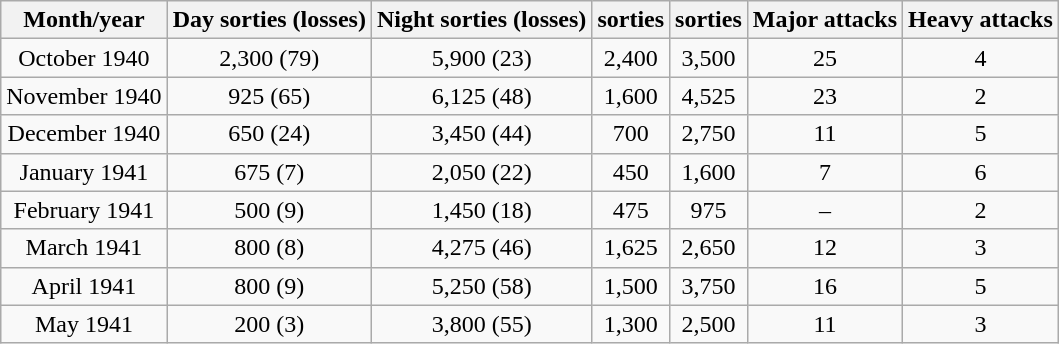<table class="wikitable sortable" style="text-align:center">
<tr>
<th>Month/year</th>
<th>Day sorties (losses)</th>
<th>Night sorties (losses)</th>
<th> sorties</th>
<th> sorties</th>
<th>Major attacks</th>
<th>Heavy attacks</th>
</tr>
<tr>
<td>October 1940</td>
<td>2,300 (79)</td>
<td>5,900 (23)</td>
<td>2,400</td>
<td>3,500</td>
<td>25</td>
<td>4</td>
</tr>
<tr>
<td>November 1940</td>
<td>925 (65)</td>
<td>6,125 (48)</td>
<td>1,600</td>
<td>4,525</td>
<td>23</td>
<td>2</td>
</tr>
<tr>
<td>December 1940</td>
<td>650 (24)</td>
<td>3,450 (44)</td>
<td>700</td>
<td>2,750</td>
<td>11</td>
<td>5</td>
</tr>
<tr>
<td>January 1941</td>
<td>675 (7)</td>
<td>2,050 (22)</td>
<td>450</td>
<td>1,600</td>
<td>7</td>
<td>6</td>
</tr>
<tr>
<td>February 1941</td>
<td>500 (9)</td>
<td>1,450 (18)</td>
<td>475</td>
<td>975</td>
<td>–</td>
<td>2</td>
</tr>
<tr>
<td>March 1941</td>
<td>800 (8)</td>
<td>4,275 (46)</td>
<td>1,625</td>
<td>2,650</td>
<td>12</td>
<td>3</td>
</tr>
<tr>
<td>April 1941</td>
<td>800 (9)</td>
<td>5,250 (58)</td>
<td>1,500</td>
<td>3,750</td>
<td>16</td>
<td>5</td>
</tr>
<tr>
<td>May 1941</td>
<td>200 (3)</td>
<td>3,800 (55)</td>
<td>1,300</td>
<td>2,500</td>
<td>11</td>
<td>3</td>
</tr>
</table>
